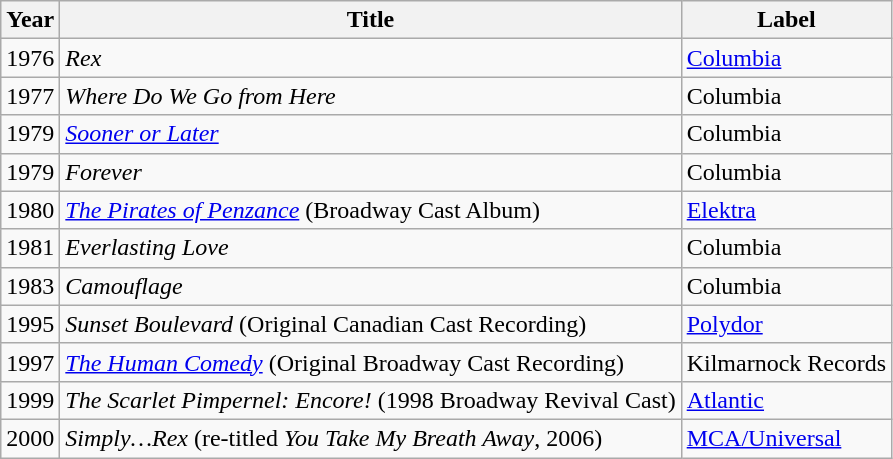<table class="wikitable sortable">
<tr>
<th>Year</th>
<th>Title</th>
<th>Label</th>
</tr>
<tr>
<td>1976</td>
<td><em>Rex</em></td>
<td><a href='#'>Columbia</a></td>
</tr>
<tr>
<td>1977</td>
<td><em>Where Do We Go from Here</em></td>
<td>Columbia</td>
</tr>
<tr>
<td>1979</td>
<td><em><a href='#'>Sooner or Later</a></em></td>
<td>Columbia</td>
</tr>
<tr>
<td>1979</td>
<td><em>Forever</em></td>
<td>Columbia</td>
</tr>
<tr>
<td>1980</td>
<td><em><a href='#'>The Pirates of Penzance</a></em> (Broadway Cast Album)</td>
<td><a href='#'>Elektra</a></td>
</tr>
<tr>
<td>1981</td>
<td><em>Everlasting Love</em></td>
<td>Columbia</td>
</tr>
<tr>
<td>1983</td>
<td><em>Camouflage</em></td>
<td>Columbia</td>
</tr>
<tr>
<td>1995</td>
<td><em>Sunset Boulevard</em> (Original Canadian Cast Recording)</td>
<td><a href='#'>Polydor</a></td>
</tr>
<tr>
<td>1997</td>
<td><em><a href='#'>The Human Comedy</a></em> (Original Broadway Cast Recording)</td>
<td>Kilmarnock Records</td>
</tr>
<tr>
<td>1999</td>
<td><em>The Scarlet Pimpernel: Encore!</em> (1998 Broadway Revival Cast)</td>
<td><a href='#'>Atlantic</a></td>
</tr>
<tr>
<td>2000</td>
<td><em>Simply…Rex</em> (re-titled <em>You Take My Breath Away</em>, 2006)</td>
<td><a href='#'>MCA/Universal</a></td>
</tr>
</table>
